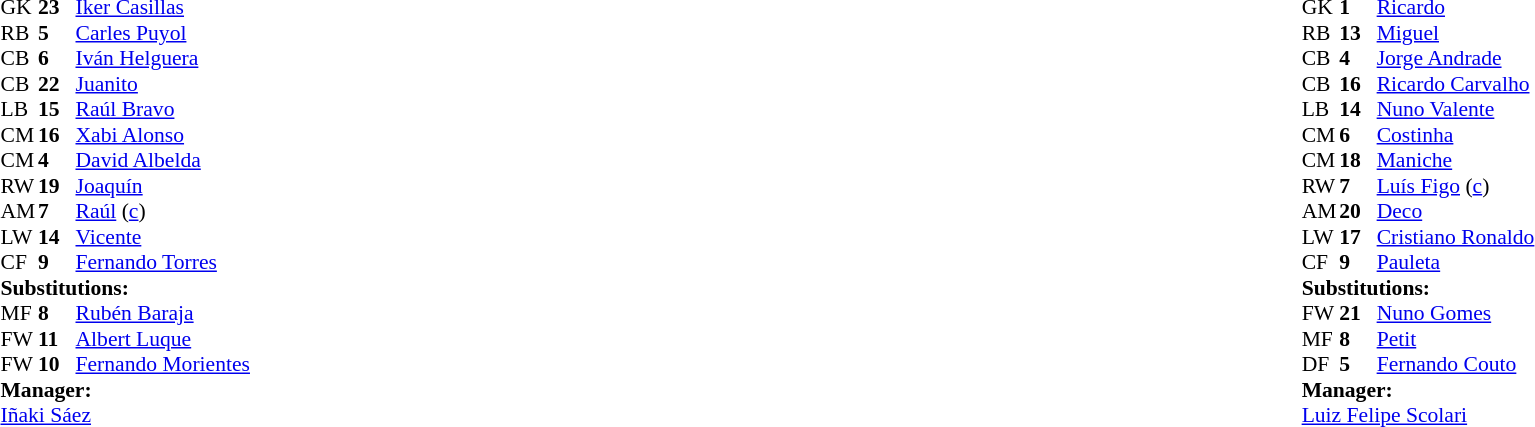<table style="width:100%;">
<tr>
<td style="vertical-align:top; width:40%;"><br><table style="font-size:90%" cellspacing="0" cellpadding="0">
<tr>
<th width="25"></th>
<th width="25"></th>
</tr>
<tr>
<td>GK</td>
<td><strong>23</strong></td>
<td><a href='#'>Iker Casillas</a></td>
</tr>
<tr>
<td>RB</td>
<td><strong>5</strong></td>
<td><a href='#'>Carles Puyol</a></td>
<td></td>
</tr>
<tr>
<td>CB</td>
<td><strong>6</strong></td>
<td><a href='#'>Iván Helguera</a></td>
</tr>
<tr>
<td>CB</td>
<td><strong>22</strong></td>
<td><a href='#'>Juanito</a></td>
<td></td>
<td></td>
</tr>
<tr>
<td>LB</td>
<td><strong>15</strong></td>
<td><a href='#'>Raúl Bravo</a></td>
</tr>
<tr>
<td>CM</td>
<td><strong>16</strong></td>
<td><a href='#'>Xabi Alonso</a></td>
</tr>
<tr>
<td>CM</td>
<td><strong>4</strong></td>
<td><a href='#'>David Albelda</a></td>
<td></td>
<td></td>
</tr>
<tr>
<td>RW</td>
<td><strong>19</strong></td>
<td><a href='#'>Joaquín</a></td>
<td></td>
<td></td>
</tr>
<tr>
<td>AM</td>
<td><strong>7</strong></td>
<td><a href='#'>Raúl</a> (<a href='#'>c</a>)</td>
</tr>
<tr>
<td>LW</td>
<td><strong>14</strong></td>
<td><a href='#'>Vicente</a></td>
</tr>
<tr>
<td>CF</td>
<td><strong>9</strong></td>
<td><a href='#'>Fernando Torres</a></td>
</tr>
<tr>
<td colspan=3><strong>Substitutions:</strong></td>
</tr>
<tr>
<td>MF</td>
<td><strong>8</strong></td>
<td><a href='#'>Rubén Baraja</a></td>
<td></td>
<td></td>
</tr>
<tr>
<td>FW</td>
<td><strong>11</strong></td>
<td><a href='#'>Albert Luque</a></td>
<td></td>
<td></td>
</tr>
<tr>
<td>FW</td>
<td><strong>10</strong></td>
<td><a href='#'>Fernando Morientes</a></td>
<td></td>
<td></td>
</tr>
<tr>
<td colspan=3><strong>Manager:</strong></td>
</tr>
<tr>
<td colspan=3><a href='#'>Iñaki Sáez</a></td>
</tr>
</table>
</td>
<td valign="top"></td>
<td style="vertical-align:top; width:50%;"><br><table style="font-size:90%; margin:auto;" cellspacing="0" cellpadding="0">
<tr>
<th width=25></th>
<th width=25></th>
</tr>
<tr>
<td>GK</td>
<td><strong>1</strong></td>
<td><a href='#'>Ricardo</a></td>
</tr>
<tr>
<td>RB</td>
<td><strong>13</strong></td>
<td><a href='#'>Miguel</a></td>
</tr>
<tr>
<td>CB</td>
<td><strong>4</strong></td>
<td><a href='#'>Jorge Andrade</a></td>
</tr>
<tr>
<td>CB</td>
<td><strong>16</strong></td>
<td><a href='#'>Ricardo Carvalho</a></td>
</tr>
<tr>
<td>LB</td>
<td><strong>14</strong></td>
<td><a href='#'>Nuno Valente</a></td>
</tr>
<tr>
<td>CM</td>
<td><strong>6</strong></td>
<td><a href='#'>Costinha</a></td>
</tr>
<tr>
<td>CM</td>
<td><strong>18</strong></td>
<td><a href='#'>Maniche</a></td>
</tr>
<tr>
<td>RW</td>
<td><strong>7</strong></td>
<td><a href='#'>Luís Figo</a> (<a href='#'>c</a>)</td>
<td></td>
<td></td>
</tr>
<tr>
<td>AM</td>
<td><strong>20</strong></td>
<td><a href='#'>Deco</a></td>
</tr>
<tr>
<td>LW</td>
<td><strong>17</strong></td>
<td><a href='#'>Cristiano Ronaldo</a></td>
<td></td>
<td></td>
</tr>
<tr>
<td>CF</td>
<td><strong>9</strong></td>
<td><a href='#'>Pauleta</a></td>
<td></td>
<td></td>
</tr>
<tr>
<td colspan=3><strong>Substitutions:</strong></td>
</tr>
<tr>
<td>FW</td>
<td><strong>21</strong></td>
<td><a href='#'>Nuno Gomes</a></td>
<td></td>
<td></td>
</tr>
<tr>
<td>MF</td>
<td><strong>8</strong></td>
<td><a href='#'>Petit</a></td>
<td></td>
<td></td>
</tr>
<tr>
<td>DF</td>
<td><strong>5</strong></td>
<td><a href='#'>Fernando Couto</a></td>
<td></td>
<td></td>
</tr>
<tr>
<td colspan=3><strong>Manager:</strong></td>
</tr>
<tr>
<td colspan=3> <a href='#'>Luiz Felipe Scolari</a></td>
</tr>
</table>
</td>
</tr>
</table>
